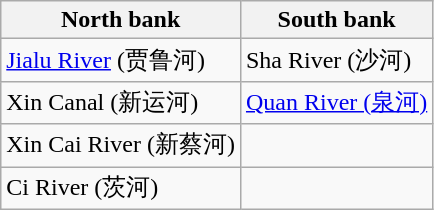<table class="wikitable">
<tr>
<th>North bank</th>
<th>South bank</th>
</tr>
<tr>
<td><a href='#'>Jialu River</a> (贾鲁河)</td>
<td>Sha River (沙河)</td>
</tr>
<tr>
<td>Xin Canal (新运河)</td>
<td><a href='#'>Quan River (泉河)</a></td>
</tr>
<tr>
<td>Xin Cai River (新蔡河)</td>
<td></td>
</tr>
<tr>
<td>Ci River (茨河)</td>
<td></td>
</tr>
</table>
